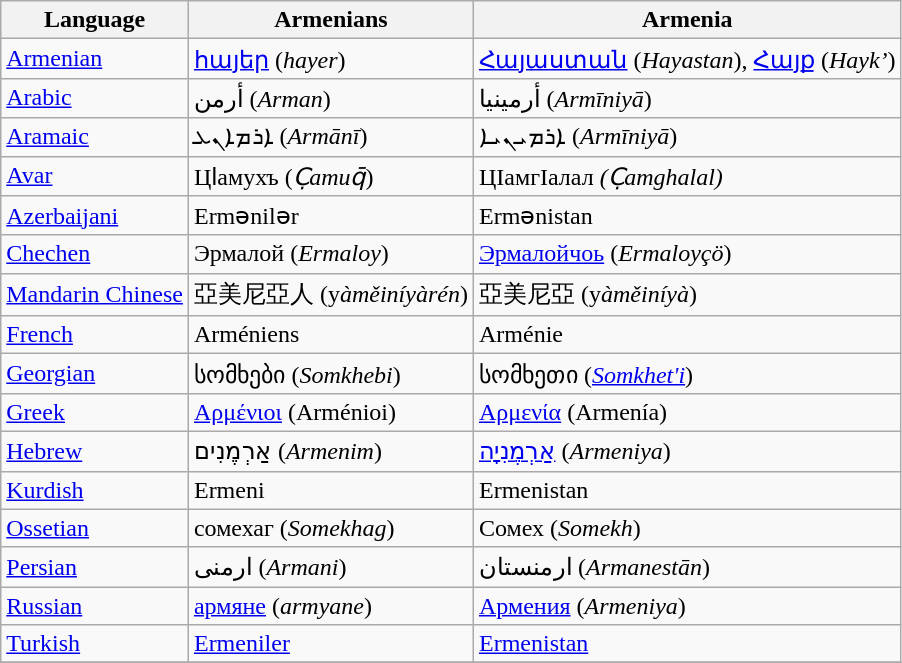<table class="wikitable">
<tr>
<th>Language</th>
<th>Armenians</th>
<th>Armenia</th>
</tr>
<tr>
<td><a href='#'>Armenian</a></td>
<td><a href='#'>հայեր</a> (<em>hayer</em>)</td>
<td><a href='#'>Հայաստան</a> (<em>Hayastan</em>), <a href='#'>Հայք</a> (<em>Hayk’</em>)</td>
</tr>
<tr>
<td><a href='#'>Arabic</a></td>
<td>أرمن (<em>Arman</em>)</td>
<td>أرمينيا (<em>Armīniyā</em>)</td>
</tr>
<tr>
<td><a href='#'>Aramaic</a></td>
<td>ܐܪܡܐܢܥ (<em>Armānī</em>)</td>
<td>ܐܪܡܝܢܝܐ (<em>Armīniyā</em>)</td>
</tr>
<tr>
<td><a href='#'>Avar</a></td>
<td>Цӏамухъ (<em>C̣amuq̄</em>)</td>
<td>ЦIамгIалал <em>(C̣amghalal)</em></td>
</tr>
<tr>
<td><a href='#'>Azerbaijani</a></td>
<td>Ermənilər</td>
<td>Ermənistan</td>
</tr>
<tr>
<td><a href='#'>Chechen</a></td>
<td>Эрмалой (<em>Ermaloy</em>)</td>
<td><a href='#'>Эрмалойчоь</a> (<em>Ermaloyçö</em>)</td>
</tr>
<tr>
<td><a href='#'>Mandarin Chinese</a></td>
<td>亞美尼亞人 (y<em>àměiníyàrén</em>)</td>
<td>亞美尼亞 (y<em>àměiníyà</em>)</td>
</tr>
<tr>
<td><a href='#'>French</a></td>
<td>Arméniens</td>
<td>Arménie</td>
</tr>
<tr>
<td><a href='#'>Georgian</a></td>
<td>სომხები (<em>Somkhebi</em>)</td>
<td>სომხეთი (<em><a href='#'>Somkhet'i</a></em>)</td>
</tr>
<tr>
<td><a href='#'>Greek</a></td>
<td><a href='#'>Αρμένιοι</a> (Arménioi)</td>
<td><a href='#'>Αρμενία</a> (Armenía)</td>
</tr>
<tr>
<td><a href='#'>Hebrew</a></td>
<td>אַרְמֶנִים (<em>Armenim</em>)</td>
<td><a href='#'>אַרְמֶנִיָה</a> (<em>Armeniya</em>)</td>
</tr>
<tr>
<td><a href='#'>Kurdish</a></td>
<td>Ermeni</td>
<td>Ermenistan</td>
</tr>
<tr>
<td><a href='#'>Ossetian</a></td>
<td>сомехаг (<em>Somekhag</em>)</td>
<td>Сомех (<em>Somekh</em>)</td>
</tr>
<tr>
<td><a href='#'>Persian</a></td>
<td>ارمنی (<em>Armani</em>)</td>
<td>ارمنستان (<em>Armanestān</em>)</td>
</tr>
<tr>
<td><a href='#'>Russian</a></td>
<td><a href='#'>армяне</a> (<em>armyane</em>)</td>
<td><a href='#'>Армения</a> (<em>Armeniya</em>)</td>
</tr>
<tr>
<td><a href='#'>Turkish</a></td>
<td><a href='#'>Ermeniler</a></td>
<td><a href='#'>Ermenistan</a></td>
</tr>
<tr>
</tr>
</table>
